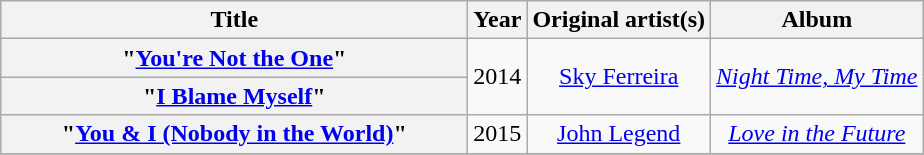<table class="wikitable plainrowheaders" style="text-align:center;">
<tr>
<th scope="col" style="width:19em;">Title</th>
<th scope="col">Year</th>
<th scope="col">Original artist(s)</th>
<th scope="col">Album</th>
</tr>
<tr>
<th scope="row">"<a href='#'>You're Not the One</a>"</th>
<td rowspan="2">2014</td>
<td rowspan="2"><a href='#'>Sky Ferreira</a></td>
<td rowspan="2"><em><a href='#'>Night Time, My Time</a></em></td>
</tr>
<tr>
<th scope="row">"<a href='#'>I Blame Myself</a>"</th>
</tr>
<tr>
<th scope="row">"<a href='#'>You & I (Nobody in the World)</a>"</th>
<td>2015</td>
<td><a href='#'>John Legend</a></td>
<td><em><a href='#'>Love in the Future</a></em></td>
</tr>
<tr>
</tr>
</table>
